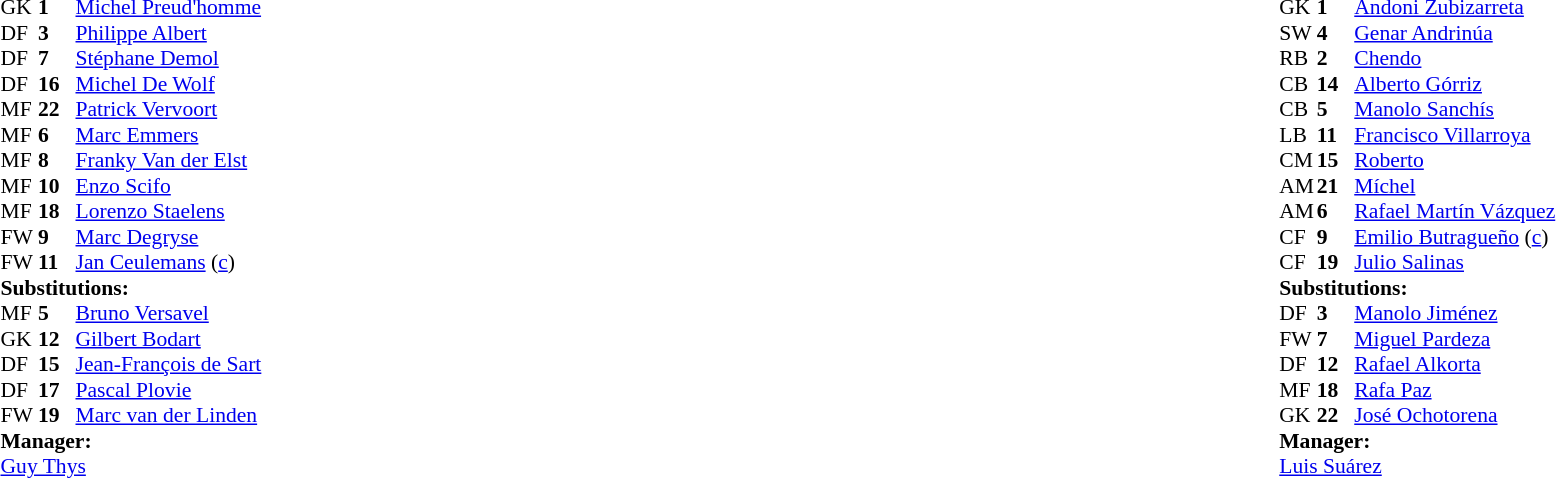<table width="100%">
<tr>
<td valign="top" width="50%"><br><table style="font-size: 90%" cellspacing="0" cellpadding="0">
<tr>
<th width="25"></th>
<th width="25"></th>
</tr>
<tr>
<td>GK</td>
<td><strong>1</strong></td>
<td><a href='#'>Michel Preud'homme</a></td>
</tr>
<tr>
<td>DF</td>
<td><strong>3</strong></td>
<td><a href='#'>Philippe Albert</a></td>
</tr>
<tr>
<td>DF</td>
<td><strong>7</strong></td>
<td><a href='#'>Stéphane Demol</a></td>
</tr>
<tr>
<td>DF</td>
<td><strong>16</strong></td>
<td><a href='#'>Michel De Wolf</a></td>
</tr>
<tr>
<td>MF</td>
<td><strong>22</strong></td>
<td><a href='#'>Patrick Vervoort</a></td>
</tr>
<tr>
<td>MF</td>
<td><strong>6</strong></td>
<td><a href='#'>Marc Emmers</a></td>
<td></td>
<td></td>
</tr>
<tr>
<td>MF</td>
<td><strong>8</strong></td>
<td><a href='#'>Franky Van der Elst</a></td>
</tr>
<tr>
<td>MF</td>
<td><strong>10</strong></td>
<td><a href='#'>Enzo Scifo</a></td>
</tr>
<tr>
<td>MF</td>
<td><strong>18</strong></td>
<td><a href='#'>Lorenzo Staelens</a></td>
<td></td>
<td></td>
</tr>
<tr>
<td>FW</td>
<td><strong>9</strong></td>
<td><a href='#'>Marc Degryse</a></td>
</tr>
<tr>
<td>FW</td>
<td><strong>11</strong></td>
<td><a href='#'>Jan Ceulemans</a> (<a href='#'>c</a>)</td>
</tr>
<tr>
<td colspan=3><strong>Substitutions:</strong></td>
</tr>
<tr>
<td>MF</td>
<td><strong>5</strong></td>
<td><a href='#'>Bruno Versavel</a></td>
<td></td>
<td></td>
</tr>
<tr>
<td>GK</td>
<td><strong>12</strong></td>
<td><a href='#'>Gilbert Bodart</a></td>
<td></td>
<td></td>
</tr>
<tr>
<td>DF</td>
<td><strong>15</strong></td>
<td><a href='#'>Jean-François de Sart</a></td>
<td></td>
<td></td>
</tr>
<tr>
<td>DF</td>
<td><strong>17</strong></td>
<td><a href='#'>Pascal Plovie</a></td>
<td></td>
<td></td>
</tr>
<tr>
<td>FW</td>
<td><strong>19</strong></td>
<td><a href='#'>Marc van der Linden</a></td>
<td></td>
<td></td>
</tr>
<tr>
<td colspan=3><strong>Manager:</strong></td>
</tr>
<tr>
<td colspan="4"><a href='#'>Guy Thys</a></td>
</tr>
</table>
</td>
<td valign="top" width="50%"><br><table style="font-size: 90%" cellspacing="0" cellpadding="0" align=center>
<tr>
<th width="25"></th>
<th width="25"></th>
</tr>
<tr>
<td>GK</td>
<td><strong>1</strong></td>
<td><a href='#'>Andoni Zubizarreta</a></td>
</tr>
<tr>
<td>SW</td>
<td><strong>4</strong></td>
<td><a href='#'>Genar Andrinúa</a></td>
</tr>
<tr>
<td>RB</td>
<td><strong>2</strong></td>
<td><a href='#'>Chendo</a></td>
</tr>
<tr>
<td>CB</td>
<td><strong>14</strong></td>
<td><a href='#'>Alberto Górriz</a></td>
</tr>
<tr>
<td>CB</td>
<td><strong>5</strong></td>
<td><a href='#'>Manolo Sanchís</a></td>
</tr>
<tr>
<td>LB</td>
<td><strong>11</strong></td>
<td><a href='#'>Francisco Villarroya</a></td>
</tr>
<tr>
<td>CM</td>
<td><strong>15</strong></td>
<td><a href='#'>Roberto</a></td>
</tr>
<tr>
<td>AM</td>
<td><strong>21</strong></td>
<td><a href='#'>Míchel</a></td>
</tr>
<tr>
<td>AM</td>
<td><strong>6</strong></td>
<td><a href='#'>Rafael Martín Vázquez</a></td>
</tr>
<tr>
<td>CF</td>
<td><strong>9</strong></td>
<td><a href='#'>Emilio Butragueño</a> (<a href='#'>c</a>)</td>
<td></td>
<td></td>
</tr>
<tr>
<td>CF</td>
<td><strong>19</strong></td>
<td><a href='#'>Julio Salinas</a></td>
<td></td>
<td></td>
</tr>
<tr>
<td colspan=3><strong>Substitutions:</strong></td>
</tr>
<tr>
<td>DF</td>
<td><strong>3</strong></td>
<td><a href='#'>Manolo Jiménez</a></td>
<td></td>
<td></td>
</tr>
<tr>
<td>FW</td>
<td><strong>7</strong></td>
<td><a href='#'>Miguel Pardeza</a></td>
<td></td>
<td></td>
</tr>
<tr>
<td>DF</td>
<td><strong>12</strong></td>
<td><a href='#'>Rafael Alkorta</a></td>
<td></td>
<td></td>
</tr>
<tr>
<td>MF</td>
<td><strong>18</strong></td>
<td><a href='#'>Rafa Paz</a></td>
<td></td>
<td></td>
</tr>
<tr>
<td>GK</td>
<td><strong>22</strong></td>
<td><a href='#'>José Ochotorena</a></td>
<td></td>
<td></td>
</tr>
<tr>
<td colspan=3><strong>Manager:</strong></td>
</tr>
<tr>
<td colspan="4"><a href='#'>Luis Suárez</a></td>
</tr>
</table>
</td>
</tr>
</table>
